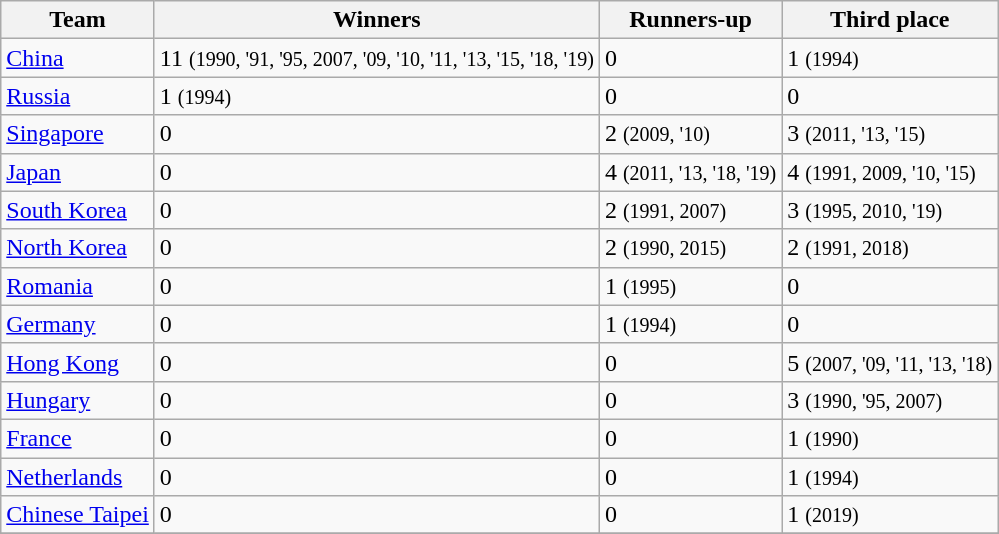<table class="wikitable sortable">
<tr>
<th>Team</th>
<th>Winners</th>
<th>Runners-up</th>
<th>Third place</th>
</tr>
<tr>
<td> <a href='#'>China</a></td>
<td>11 <small>(1990, '91, '95, 2007, '09, '10, '11, '13, '15, '18, '19)</small></td>
<td>0</td>
<td>1 <small>(1994)</small></td>
</tr>
<tr>
<td> <a href='#'>Russia</a></td>
<td>1 <small>(1994)</small></td>
<td>0</td>
<td>0</td>
</tr>
<tr>
<td> <a href='#'>Singapore</a></td>
<td>0</td>
<td>2 <small>(2009, '10)</small></td>
<td>3 <small>(2011, '13, '15)</small></td>
</tr>
<tr>
<td> <a href='#'>Japan</a></td>
<td>0</td>
<td>4 <small>(2011, '13, '18, '19)</small></td>
<td>4 <small>(1991, 2009, '10, '15)</small></td>
</tr>
<tr>
<td> <a href='#'>South Korea</a></td>
<td>0</td>
<td>2 <small>(1991, 2007)</small></td>
<td>3 <small>(1995, 2010, '19)</small></td>
</tr>
<tr>
<td> <a href='#'>North Korea</a></td>
<td>0</td>
<td>2 <small>(1990, 2015)</small></td>
<td>2 <small>(1991, 2018)</small></td>
</tr>
<tr>
<td> <a href='#'>Romania</a></td>
<td>0</td>
<td>1 <small>(1995)</small></td>
<td>0</td>
</tr>
<tr>
<td> <a href='#'>Germany</a></td>
<td>0</td>
<td>1 <small>(1994)</small></td>
<td>0</td>
</tr>
<tr>
<td> <a href='#'>Hong Kong</a></td>
<td>0</td>
<td>0</td>
<td>5 <small>(2007, '09, '11, '13, '18)</small></td>
</tr>
<tr>
<td> <a href='#'>Hungary</a></td>
<td>0</td>
<td>0</td>
<td>3 <small>(1990, '95, 2007)</small></td>
</tr>
<tr>
<td> <a href='#'>France</a></td>
<td>0</td>
<td>0</td>
<td>1 <small>(1990)</small></td>
</tr>
<tr>
<td> <a href='#'>Netherlands</a></td>
<td>0</td>
<td>0</td>
<td>1 <small>(1994)</small></td>
</tr>
<tr>
<td> <a href='#'>Chinese Taipei</a></td>
<td>0</td>
<td>0</td>
<td>1 <small>(2019)</small></td>
</tr>
<tr>
</tr>
</table>
